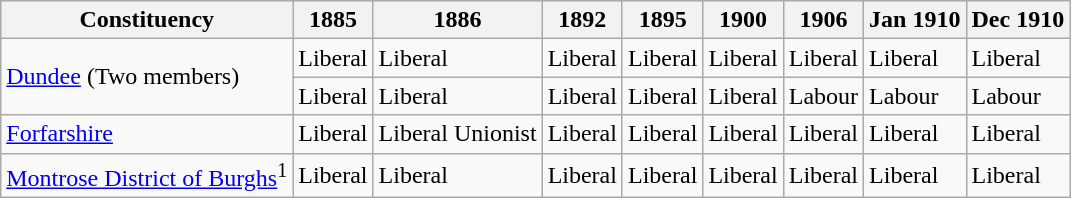<table class="wikitable sortable">
<tr>
<th>Constituency</th>
<th>1885</th>
<th>1886</th>
<th>1892</th>
<th>1895</th>
<th>1900</th>
<th>1906</th>
<th>Jan 1910</th>
<th>Dec 1910</th>
</tr>
<tr>
<td rowspan="2"><a href='#'>Dundee</a> (Two members)</td>
<td bgcolor=>Liberal</td>
<td bgcolor=>Liberal</td>
<td bgcolor=>Liberal</td>
<td bgcolor=>Liberal</td>
<td bgcolor=>Liberal</td>
<td bgcolor=>Liberal</td>
<td bgcolor=>Liberal</td>
<td bgcolor=>Liberal</td>
</tr>
<tr>
<td bgcolor=>Liberal</td>
<td bgcolor=>Liberal</td>
<td bgcolor=>Liberal</td>
<td bgcolor=>Liberal</td>
<td bgcolor=>Liberal</td>
<td bgcolor=>Labour</td>
<td bgcolor=>Labour</td>
<td bgcolor=>Labour</td>
</tr>
<tr>
<td><a href='#'>Forfarshire</a></td>
<td bgcolor=>Liberal</td>
<td bgcolor=>Liberal Unionist</td>
<td bgcolor=>Liberal</td>
<td bgcolor=>Liberal</td>
<td bgcolor=>Liberal</td>
<td bgcolor=>Liberal</td>
<td bgcolor=>Liberal</td>
<td bgcolor=>Liberal</td>
</tr>
<tr>
<td><a href='#'>Montrose District of Burghs</a><sup>1</sup></td>
<td bgcolor=>Liberal</td>
<td bgcolor=>Liberal</td>
<td bgcolor=>Liberal</td>
<td bgcolor=>Liberal</td>
<td bgcolor=>Liberal</td>
<td bgcolor=>Liberal</td>
<td bgcolor=>Liberal</td>
<td bgcolor=>Liberal</td>
</tr>
</table>
